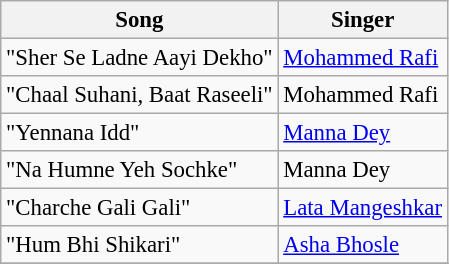<table class="wikitable" style="font-size:95%;">
<tr>
<th>Song</th>
<th>Singer</th>
</tr>
<tr>
<td>"Sher Se Ladne Aayi Dekho"</td>
<td><a href='#'>Mohammed Rafi</a></td>
</tr>
<tr>
<td>"Chaal Suhani, Baat Raseeli"</td>
<td>Mohammed Rafi</td>
</tr>
<tr>
<td>"Yennana Idd"</td>
<td><a href='#'>Manna Dey</a></td>
</tr>
<tr>
<td>"Na Humne Yeh Sochke"</td>
<td>Manna Dey</td>
</tr>
<tr>
<td>"Charche Gali Gali"</td>
<td><a href='#'>Lata Mangeshkar</a></td>
</tr>
<tr>
<td>"Hum Bhi Shikari"</td>
<td><a href='#'>Asha Bhosle</a></td>
</tr>
<tr>
</tr>
</table>
